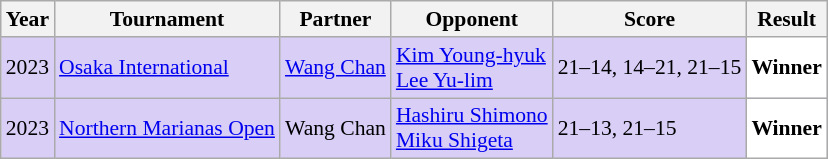<table class="sortable wikitable" style="font-size: 90%;">
<tr>
<th>Year</th>
<th>Tournament</th>
<th>Partner</th>
<th>Opponent</th>
<th>Score</th>
<th>Result</th>
</tr>
<tr style="background:#D8CEF6">
<td align="center">2023</td>
<td align="left"><a href='#'>Osaka International</a></td>
<td align="left"> <a href='#'>Wang Chan</a></td>
<td align="left"> <a href='#'>Kim Young-hyuk</a><br> <a href='#'>Lee Yu-lim</a></td>
<td align="left">21–14, 14–21, 21–15</td>
<td style="text-align:left; background:white"> <strong>Winner</strong></td>
</tr>
<tr style="background:#D8CEF6">
<td align="center">2023</td>
<td align="left"><a href='#'>Northern Marianas Open</a></td>
<td align="left"> Wang Chan</td>
<td align="left"> <a href='#'>Hashiru Shimono</a><br> <a href='#'>Miku Shigeta</a></td>
<td align="left">21–13, 21–15</td>
<td style="text-align:left; background:white"> <strong>Winner</strong></td>
</tr>
</table>
